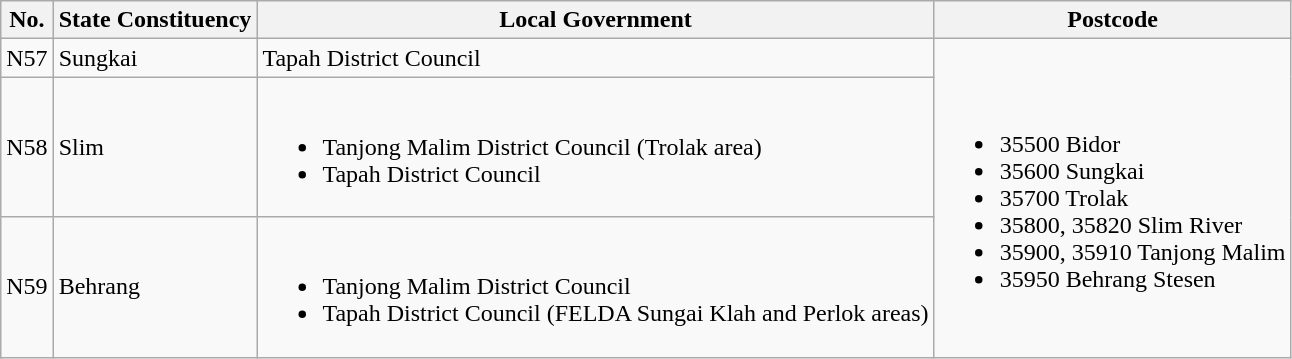<table class="wikitable">
<tr>
<th>No.</th>
<th>State Constituency</th>
<th>Local Government</th>
<th>Postcode</th>
</tr>
<tr>
<td>N57</td>
<td>Sungkai</td>
<td>Tapah District Council</td>
<td rowspan="3"><br><ul><li>35500 Bidor</li><li>35600 Sungkai</li><li>35700 Trolak</li><li>35800, 35820 Slim River</li><li>35900, 35910 Tanjong Malim</li><li>35950 Behrang Stesen</li></ul></td>
</tr>
<tr>
<td>N58</td>
<td>Slim</td>
<td><br><ul><li>Tanjong Malim District Council (Trolak area)</li><li>Tapah District Council</li></ul></td>
</tr>
<tr>
<td>N59</td>
<td>Behrang</td>
<td><br><ul><li>Tanjong Malim District Council</li><li>Tapah District Council (FELDA Sungai Klah and Perlok areas)</li></ul></td>
</tr>
</table>
